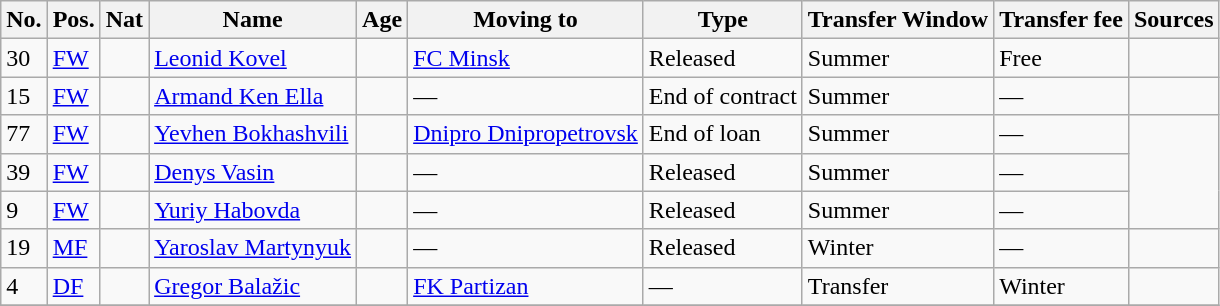<table class="wikitable">
<tr>
<th>No.</th>
<th>Pos.</th>
<th>Nat</th>
<th>Name</th>
<th>Age</th>
<th>Moving to</th>
<th>Type</th>
<th>Transfer Window</th>
<th>Transfer fee</th>
<th>Sources</th>
</tr>
<tr>
<td>30</td>
<td><a href='#'>FW</a></td>
<td></td>
<td><a href='#'>Leonid Kovel</a></td>
<td></td>
<td> <a href='#'>FC Minsk</a></td>
<td>Released</td>
<td>Summer</td>
<td>Free</td>
<td></td>
</tr>
<tr>
<td>15</td>
<td><a href='#'>FW</a></td>
<td></td>
<td><a href='#'>Armand Ken Ella</a></td>
<td></td>
<td>—</td>
<td>End of contract</td>
<td>Summer</td>
<td>—</td>
<td></td>
</tr>
<tr>
<td>77</td>
<td><a href='#'>FW</a></td>
<td></td>
<td><a href='#'>Yevhen Bokhashvili</a></td>
<td></td>
<td><a href='#'>Dnipro Dnipropetrovsk</a></td>
<td>End of loan</td>
<td>Summer</td>
<td>—</td>
<td rowspan="3"></td>
</tr>
<tr>
<td>39</td>
<td><a href='#'>FW</a></td>
<td></td>
<td><a href='#'>Denys Vasin</a></td>
<td></td>
<td>—</td>
<td>Released</td>
<td>Summer</td>
<td>—</td>
</tr>
<tr>
<td>9</td>
<td><a href='#'>FW</a></td>
<td></td>
<td><a href='#'>Yuriy Habovda</a></td>
<td></td>
<td>—</td>
<td>Released</td>
<td>Summer</td>
<td>—</td>
</tr>
<tr>
<td>19</td>
<td><a href='#'>MF</a></td>
<td></td>
<td><a href='#'>Yaroslav Martynyuk</a></td>
<td></td>
<td>—</td>
<td>Released</td>
<td>Winter</td>
<td>—</td>
<td></td>
</tr>
<tr>
<td>4</td>
<td><a href='#'>DF</a></td>
<td></td>
<td><a href='#'>Gregor Balažic</a></td>
<td></td>
<td> <a href='#'>FK Partizan</a></td>
<td>—</td>
<td>Transfer</td>
<td>Winter</td>
<td></td>
</tr>
<tr>
</tr>
</table>
